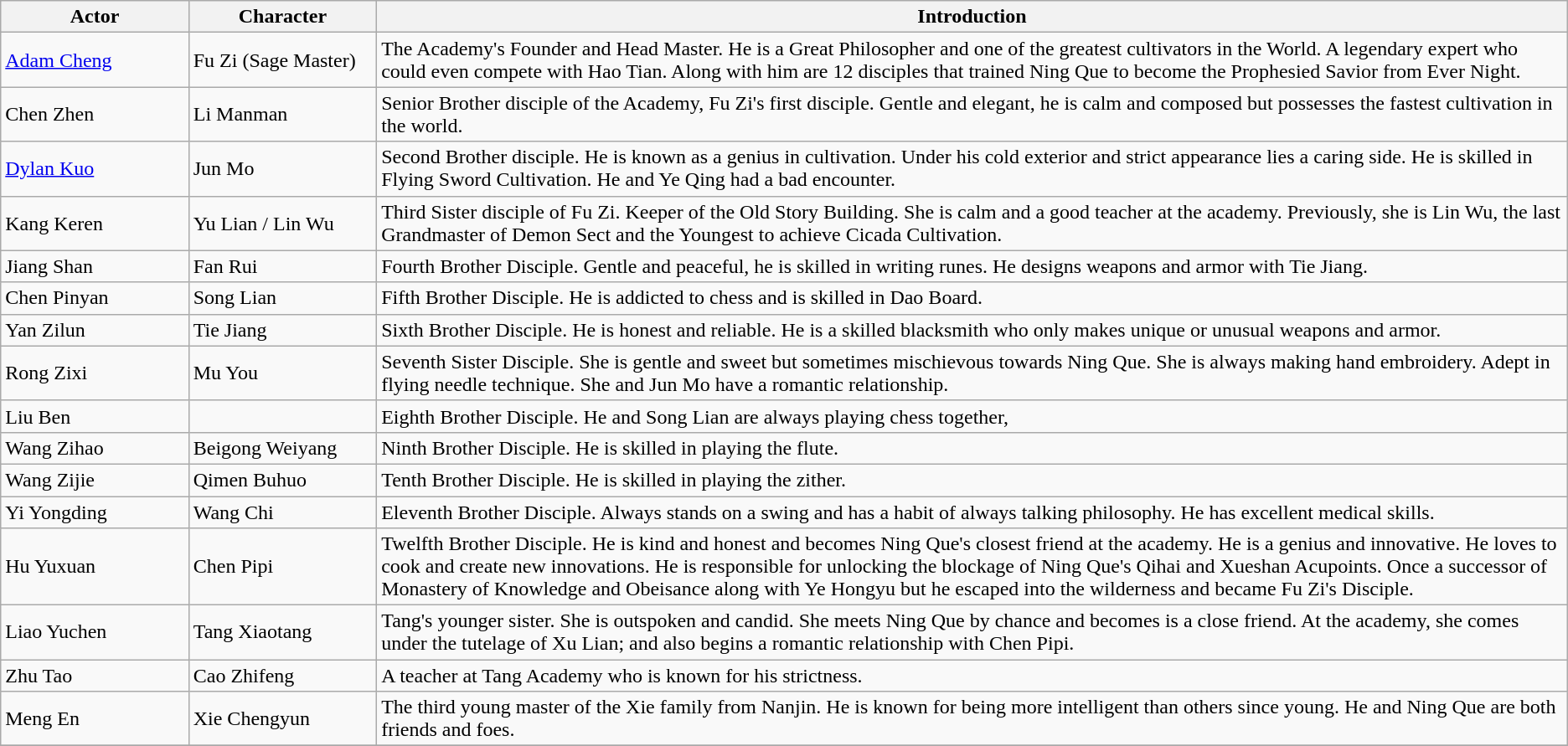<table class="wikitable">
<tr>
<th style="width:12%">Actor</th>
<th style="width:12%">Character</th>
<th>Introduction</th>
</tr>
<tr>
<td><a href='#'>Adam Cheng</a></td>
<td>Fu Zi (Sage Master)</td>
<td>The Academy's Founder and Head Master. He is a Great Philosopher and one of the greatest cultivators in the World. A legendary expert who could even compete with Hao Tian. Along with him are 12 disciples that trained Ning Que to become the Prophesied Savior from Ever Night.</td>
</tr>
<tr>
<td>Chen Zhen</td>
<td>Li Manman</td>
<td>Senior Brother disciple of the Academy, Fu Zi's first disciple. Gentle and elegant, he is calm and composed but possesses the fastest cultivation in the world.</td>
</tr>
<tr>
<td><a href='#'>Dylan Kuo</a></td>
<td>Jun Mo</td>
<td>Second Brother disciple. He is known as a genius in cultivation. Under his cold exterior and strict appearance lies a caring side. He is skilled in Flying Sword Cultivation. He and Ye Qing had a bad encounter.</td>
</tr>
<tr>
<td>Kang Keren</td>
<td>Yu Lian / Lin Wu</td>
<td>Third Sister disciple of Fu Zi. Keeper of the Old Story Building. She is calm and a good teacher at the academy. Previously, she is Lin Wu, the last Grandmaster of Demon Sect and the Youngest to achieve Cicada Cultivation.</td>
</tr>
<tr>
<td>Jiang Shan</td>
<td>Fan Rui</td>
<td>Fourth Brother Disciple. Gentle and peaceful, he is skilled in writing runes. He designs weapons and armor with Tie Jiang.</td>
</tr>
<tr>
<td>Chen Pinyan</td>
<td>Song Lian</td>
<td>Fifth Brother Disciple. He is addicted to chess and is skilled in Dao Board.</td>
</tr>
<tr>
<td>Yan Zilun</td>
<td>Tie Jiang</td>
<td>Sixth Brother Disciple. He is honest and reliable. He is a skilled blacksmith who only makes unique or unusual weapons and armor.</td>
</tr>
<tr>
<td>Rong Zixi</td>
<td>Mu You</td>
<td>Seventh Sister Disciple. She is gentle and sweet but sometimes mischievous towards Ning Que. She is always making hand embroidery. Adept in flying needle technique. She and Jun Mo have a romantic relationship.</td>
</tr>
<tr>
<td>Liu Ben</td>
<td></td>
<td>Eighth Brother Disciple. He and Song Lian are always playing chess together,</td>
</tr>
<tr>
<td>Wang Zihao</td>
<td>Beigong Weiyang</td>
<td>Ninth Brother Disciple. He is skilled in playing the flute.</td>
</tr>
<tr>
<td>Wang Zijie</td>
<td>Qimen Buhuo</td>
<td>Tenth Brother Disciple. He is skilled in playing the zither.</td>
</tr>
<tr>
<td>Yi Yongding</td>
<td>Wang Chi</td>
<td>Eleventh Brother Disciple. Always stands on a swing and has a habit of always talking philosophy. He has excellent medical skills.</td>
</tr>
<tr>
<td>Hu Yuxuan</td>
<td>Chen Pipi</td>
<td>Twelfth Brother Disciple. He is kind and honest and becomes Ning Que's closest friend at the academy. He is a genius and innovative. He loves to cook and create new innovations. He is responsible for unlocking the blockage of Ning Que's Qihai and Xueshan Acupoints. Once a successor of Monastery of Knowledge and Obeisance along with  Ye Hongyu but he escaped into the wilderness and became Fu Zi's Disciple.</td>
</tr>
<tr>
<td>Liao Yuchen</td>
<td>Tang Xiaotang</td>
<td>Tang's younger sister. She is outspoken and candid. She meets Ning Que by chance and becomes is a close friend. At the academy, she comes under the tutelage of Xu Lian; and also begins a romantic relationship with Chen Pipi.</td>
</tr>
<tr>
<td>Zhu Tao</td>
<td>Cao Zhifeng</td>
<td>A teacher at Tang Academy who is known for his strictness.</td>
</tr>
<tr>
<td>Meng En</td>
<td>Xie Chengyun</td>
<td>The third young master of the Xie family from Nanjin. He is known for being more intelligent than others since young. He and Ning Que are both friends and foes.</td>
</tr>
<tr>
</tr>
</table>
